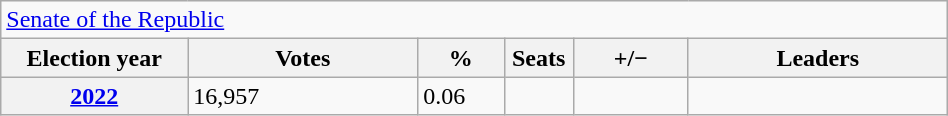<table class=wikitable style="width:50%; border:1px #AAAAFF solid">
<tr>
<td colspan=6><a href='#'>Senate of the Republic</a></td>
</tr>
<tr>
<th width=13%>Election year</th>
<th width=16%>Votes</th>
<th width=6%>%</th>
<th width=1%>Seats</th>
<th width=8%>+/−</th>
<th width=18%>Leaders</th>
</tr>
<tr>
<th><a href='#'>2022</a></th>
<td>16,957</td>
<td>0.06</td>
<td></td>
<td></td>
<td></td>
</tr>
</table>
